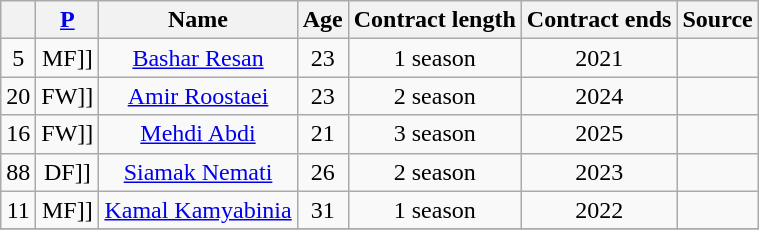<table class="wikitable sortable " style="text-align:center">
<tr>
<th></th>
<th><a href='#'>P</a></th>
<th>Name</th>
<th>Age</th>
<th>Contract length</th>
<th>Contract ends</th>
<th>Source</th>
</tr>
<tr>
<td>5</td>
<td [[>MF]]</td>
<td><a href='#'>Bashar Resan</a></td>
<td>23</td>
<td>1 season</td>
<td>2021</td>
<td></td>
</tr>
<tr>
<td>20</td>
<td [[>FW]]</td>
<td><a href='#'>Amir Roostaei</a></td>
<td>23</td>
<td>2 season</td>
<td>2024</td>
<td></td>
</tr>
<tr>
<td>16</td>
<td [[>FW]]</td>
<td><a href='#'>Mehdi Abdi</a></td>
<td>21</td>
<td>3 season</td>
<td>2025</td>
<td></td>
</tr>
<tr>
<td>88</td>
<td [[>DF]]</td>
<td><a href='#'>Siamak Nemati</a></td>
<td>26</td>
<td>2 season</td>
<td>2023</td>
<td></td>
</tr>
<tr>
<td>11</td>
<td [[>MF]]</td>
<td><a href='#'>Kamal Kamyabinia</a></td>
<td>31</td>
<td>1 season</td>
<td>2022</td>
<td></td>
</tr>
<tr>
</tr>
</table>
